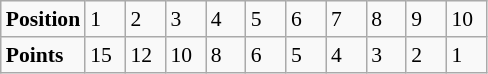<table class="wikitable" style="font-size: 90%;">
<tr>
<td><strong>Position</strong></td>
<td width=20>1</td>
<td width=20>2</td>
<td width=20>3</td>
<td width=20>4</td>
<td width=20>5</td>
<td width=20>6</td>
<td width=20>7</td>
<td width=20>8</td>
<td width=20>9</td>
<td width=20>10</td>
</tr>
<tr>
<td><strong>Points</strong></td>
<td>15</td>
<td>12</td>
<td>10</td>
<td>8</td>
<td>6</td>
<td>5</td>
<td>4</td>
<td>3</td>
<td>2</td>
<td>1</td>
</tr>
</table>
